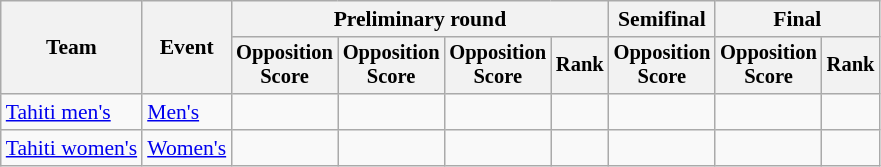<table class=wikitable style=font-size:90%;text-align:center>
<tr>
<th rowspan=2>Team</th>
<th rowspan=2>Event</th>
<th colspan=4>Preliminary round</th>
<th colspan=1>Semifinal</th>
<th colspan=2>Final</th>
</tr>
<tr style=font-size:95%>
<th>Opposition<br>Score</th>
<th>Opposition<br>Score</th>
<th>Opposition<br>Score</th>
<th>Rank</th>
<th>Opposition<br>Score</th>
<th>Opposition<br>Score</th>
<th>Rank</th>
</tr>
<tr>
<td align=left><a href='#'>Tahiti men's</a></td>
<td align=left><a href='#'>Men's</a></td>
<td></td>
<td></td>
<td></td>
<td></td>
<td></td>
<td></td>
<td></td>
</tr>
<tr>
<td align=left><a href='#'>Tahiti women's</a></td>
<td align=left><a href='#'>Women's</a></td>
<td></td>
<td></td>
<td></td>
<td></td>
<td></td>
<td></td>
<td></td>
</tr>
</table>
